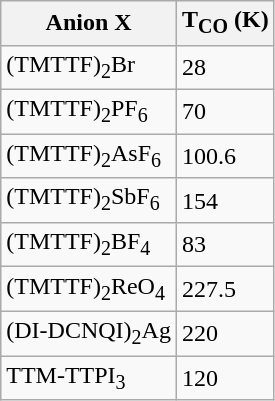<table class="wikitable sortable">
<tr>
<th>Anion X</th>
<th>T<sub>CO</sub> (K)</th>
</tr>
<tr>
<td>(TMTTF)<sub>2</sub>Br</td>
<td>28</td>
</tr>
<tr>
<td>(TMTTF)<sub>2</sub>PF<sub>6</sub></td>
<td>70</td>
</tr>
<tr>
<td>(TMTTF)<sub>2</sub>AsF<sub>6</sub></td>
<td>100.6</td>
</tr>
<tr>
<td>(TMTTF)<sub>2</sub>SbF<sub>6</sub></td>
<td>154</td>
</tr>
<tr>
<td>(TMTTF)<sub>2</sub>BF<sub>4</sub></td>
<td>83</td>
</tr>
<tr>
<td>(TMTTF)<sub>2</sub>ReO<sub>4</sub></td>
<td>227.5</td>
</tr>
<tr>
<td>(DI-DCNQI)<sub>2</sub>Ag</td>
<td>220</td>
</tr>
<tr>
<td>TTM-TTPI<sub>3</sub></td>
<td>120</td>
</tr>
</table>
